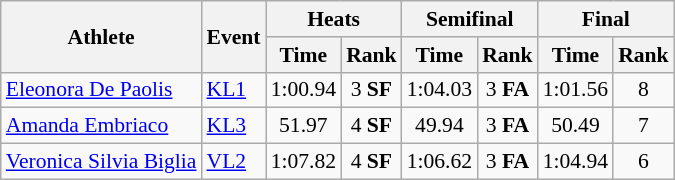<table class="wikitable" style="font-size:90%">
<tr>
<th rowspan="2">Athlete</th>
<th rowspan="2">Event</th>
<th colspan="2">Heats</th>
<th colspan="2">Semifinal</th>
<th colspan="2">Final</th>
</tr>
<tr>
<th>Time</th>
<th>Rank</th>
<th>Time</th>
<th>Rank</th>
<th>Time</th>
<th>Rank</th>
</tr>
<tr align=center>
<td align=left><a href='#'>Eleonora De Paolis</a></td>
<td align=left><a href='#'>KL1</a></td>
<td>1:00.94</td>
<td>3 <strong>SF</strong></td>
<td>1:04.03</td>
<td>3 <strong>FA</strong></td>
<td>1:01.56</td>
<td>8</td>
</tr>
<tr align=center>
<td align=left><a href='#'>Amanda Embriaco</a></td>
<td align=left><a href='#'>KL3</a></td>
<td>51.97</td>
<td>4 <strong>SF</strong></td>
<td>49.94</td>
<td>3 <strong>FA</strong></td>
<td>50.49</td>
<td>7</td>
</tr>
<tr align=center>
<td align=left><a href='#'>Veronica Silvia Biglia</a></td>
<td align=left><a href='#'>VL2</a></td>
<td>1:07.82</td>
<td>4 <strong>SF</strong></td>
<td>1:06.62</td>
<td>3 <strong>FA</strong></td>
<td>1:04.94</td>
<td>6</td>
</tr>
</table>
